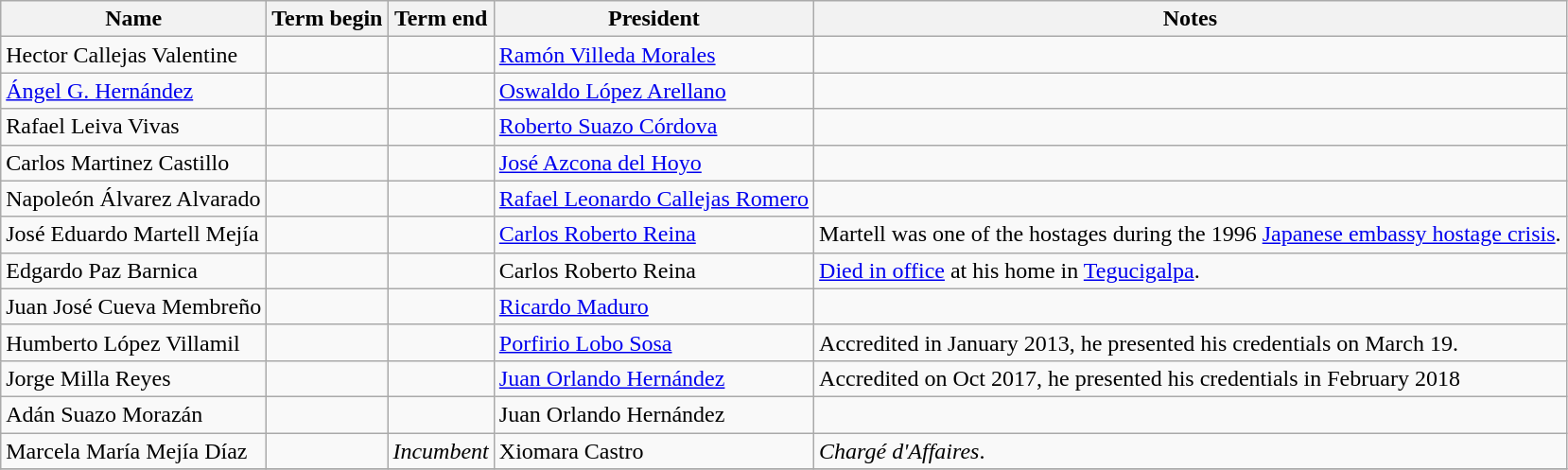<table class="wikitable sortable">
<tr>
<th>Name</th>
<th>Term begin</th>
<th>Term end</th>
<th>President</th>
<th class="unsortable">Notes</th>
</tr>
<tr>
<td>Hector Callejas Valentine</td>
<td></td>
<td></td>
<td><a href='#'>Ramón Villeda Morales</a></td>
<td></td>
</tr>
<tr>
<td><a href='#'>Ángel G. Hernández</a></td>
<td></td>
<td></td>
<td><a href='#'>Oswaldo López Arellano</a></td>
<td></td>
</tr>
<tr>
<td>Rafael Leiva Vivas</td>
<td></td>
<td></td>
<td><a href='#'>Roberto Suazo Córdova</a></td>
<td></td>
</tr>
<tr>
<td>Carlos Martinez Castillo</td>
<td></td>
<td></td>
<td><a href='#'>José Azcona del Hoyo</a></td>
<td></td>
</tr>
<tr>
<td>Napoleón Álvarez Alvarado</td>
<td></td>
<td></td>
<td><a href='#'>Rafael Leonardo Callejas Romero</a></td>
<td></td>
</tr>
<tr>
<td>José Eduardo Martell Mejía</td>
<td></td>
<td></td>
<td><a href='#'>Carlos Roberto Reina</a></td>
<td>Martell was one of the hostages during the 1996 <a href='#'>Japanese embassy hostage crisis</a>.</td>
</tr>
<tr>
<td>Edgardo Paz Barnica</td>
<td></td>
<td></td>
<td>Carlos Roberto Reina</td>
<td><a href='#'>Died in office</a> at his home in <a href='#'>Tegucigalpa</a>.</td>
</tr>
<tr>
<td>Juan José Cueva Membreño</td>
<td></td>
<td></td>
<td><a href='#'>Ricardo Maduro</a></td>
<td></td>
</tr>
<tr>
<td>Humberto López Villamil</td>
<td></td>
<td></td>
<td><a href='#'>Porfirio Lobo Sosa</a></td>
<td>Accredited in January 2013, he presented his credentials on March 19.</td>
</tr>
<tr>
<td>Jorge Milla Reyes</td>
<td></td>
<td></td>
<td><a href='#'>Juan Orlando Hernández</a></td>
<td>Accredited on Oct 2017, he presented his credentials in February 2018</td>
</tr>
<tr>
<td>Adán Suazo Morazán</td>
<td></td>
<td></td>
<td>Juan Orlando Hernández</td>
<td></td>
</tr>
<tr>
<td>Marcela María Mejía Díaz</td>
<td></td>
<td><em>Incumbent</em></td>
<td>Xiomara Castro</td>
<td><em>Chargé d'Affaires</em>.</td>
</tr>
<tr>
</tr>
</table>
